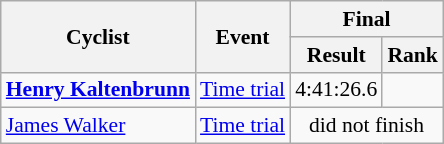<table class=wikitable style="font-size:90%">
<tr>
<th rowspan=2>Cyclist</th>
<th rowspan=2>Event</th>
<th colspan=2>Final</th>
</tr>
<tr>
<th>Result</th>
<th>Rank</th>
</tr>
<tr>
<td><strong><a href='#'>Henry Kaltenbrunn</a></strong></td>
<td><a href='#'>Time trial</a></td>
<td align=center>4:41:26.6</td>
<td align=center></td>
</tr>
<tr>
<td><a href='#'>James Walker</a></td>
<td><a href='#'>Time trial</a></td>
<td align=center colspan=2>did not finish</td>
</tr>
</table>
